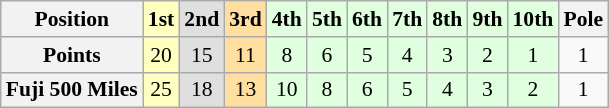<table class="wikitable" style="font-size:90%; text-align:center;">
<tr>
<th>Position</th>
<th style="background:#ffffbf;">1st</th>
<th style="background:#dfdfdf;">2nd</th>
<th style="background:#ffdf9f;">3rd</th>
<th style="background:#dfffdf;">4th</th>
<th style="background:#dfffdf;">5th</th>
<th style="background:#dfffdf;">6th</th>
<th style="background:#dfffdf;">7th</th>
<th style="background:#dfffdf;">8th</th>
<th style="background:#dfffdf;">9th</th>
<th style="background:#dfffdf;">10th</th>
<th>Pole</th>
</tr>
<tr>
<th>Points</th>
<td style="background:#ffffbf;">20</td>
<td style="background:#dfdfdf;">15</td>
<td style="background:#ffdf9f;">11</td>
<td style="background:#dfffdf;">8</td>
<td style="background:#dfffdf;">6</td>
<td style="background:#dfffdf;">5</td>
<td style="background:#dfffdf;">4</td>
<td style="background:#dfffdf;">3</td>
<td style="background:#dfffdf;">2</td>
<td style="background:#dfffdf;">1</td>
<td>1</td>
</tr>
<tr>
<th>Fuji 500 Miles</th>
<td style="background:#ffffbf;">25</td>
<td style="background:#dfdfdf;">18</td>
<td style="background:#ffdf9f;">13</td>
<td style="background:#dfffdf;">10</td>
<td style="background:#dfffdf;">8</td>
<td style="background:#dfffdf;">6</td>
<td style="background:#dfffdf;">5</td>
<td style="background:#dfffdf;">4</td>
<td style="background:#dfffdf;">3</td>
<td style="background:#dfffdf;">2</td>
<td>1</td>
</tr>
</table>
